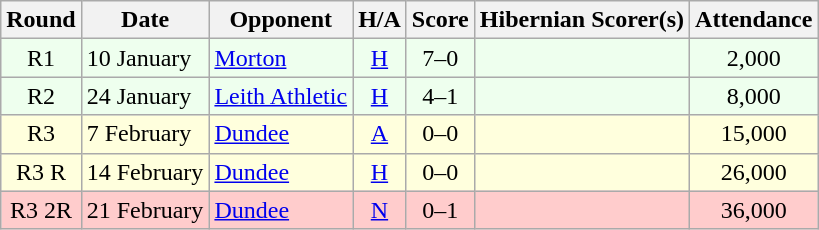<table class="wikitable" style="text-align:center">
<tr>
<th>Round</th>
<th>Date</th>
<th>Opponent</th>
<th>H/A</th>
<th>Score</th>
<th>Hibernian Scorer(s)</th>
<th>Attendance</th>
</tr>
<tr bgcolor=#EEFFEE>
<td>R1</td>
<td align=left>10 January</td>
<td align=left><a href='#'>Morton</a></td>
<td><a href='#'>H</a></td>
<td>7–0</td>
<td align=left></td>
<td>2,000</td>
</tr>
<tr bgcolor=#EEFFEE>
<td>R2</td>
<td align=left>24 January</td>
<td align=left><a href='#'>Leith Athletic</a></td>
<td><a href='#'>H</a></td>
<td>4–1</td>
<td align=left></td>
<td>8,000</td>
</tr>
<tr bgcolor=#FFFFDD>
<td>R3</td>
<td align=left>7 February</td>
<td align=left><a href='#'>Dundee</a></td>
<td><a href='#'>A</a></td>
<td>0–0</td>
<td align=left></td>
<td>15,000</td>
</tr>
<tr bgcolor=#FFFFDD>
<td>R3 R</td>
<td align=left>14 February</td>
<td align=left><a href='#'>Dundee</a></td>
<td><a href='#'>H</a></td>
<td>0–0</td>
<td align=left></td>
<td>26,000</td>
</tr>
<tr bgcolor=#FFCCCC>
<td>R3 2R</td>
<td align=left>21 February</td>
<td align=left><a href='#'>Dundee</a></td>
<td><a href='#'>N</a></td>
<td>0–1</td>
<td align=left></td>
<td>36,000</td>
</tr>
</table>
